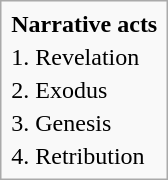<table class="infobox">
<tr>
<th style="font-size:100%; text-align: center;">Narrative acts</th>
</tr>
<tr>
<td>1. Revelation</td>
</tr>
<tr>
<td>2. Exodus</td>
</tr>
<tr>
<td>3. Genesis</td>
</tr>
<tr>
<td>4. Retribution</td>
</tr>
</table>
